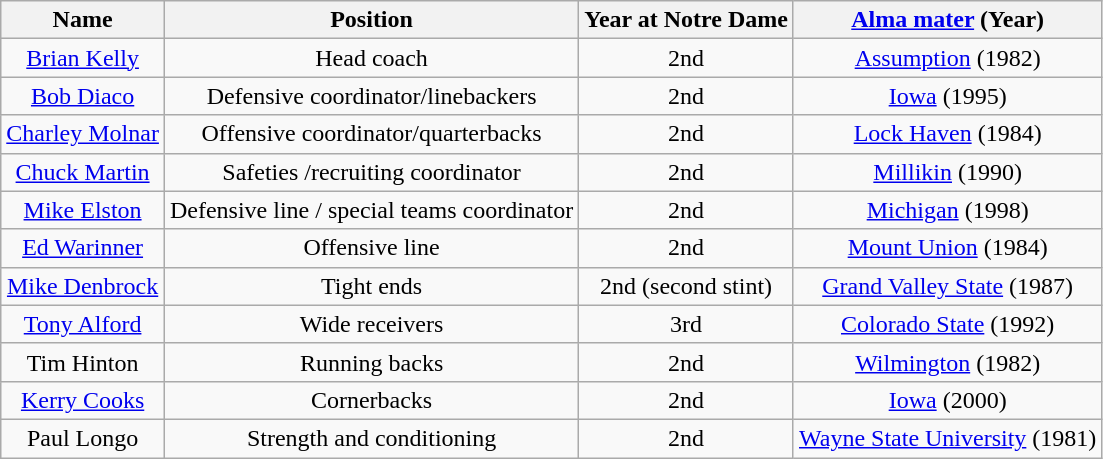<table class="wikitable">
<tr>
<th>Name</th>
<th>Position</th>
<th>Year at Notre Dame</th>
<th><a href='#'>Alma mater</a> (Year)</th>
</tr>
<tr align="center">
<td><a href='#'>Brian Kelly</a></td>
<td>Head coach</td>
<td>2nd</td>
<td><a href='#'>Assumption</a> (1982)</td>
</tr>
<tr align="center">
<td><a href='#'>Bob Diaco</a></td>
<td>Defensive coordinator/linebackers</td>
<td>2nd</td>
<td><a href='#'>Iowa</a> (1995)</td>
</tr>
<tr align="center">
<td><a href='#'>Charley Molnar</a></td>
<td>Offensive coordinator/quarterbacks</td>
<td>2nd</td>
<td><a href='#'>Lock Haven</a> (1984)</td>
</tr>
<tr align="center">
<td><a href='#'>Chuck Martin</a></td>
<td>Safeties /recruiting coordinator</td>
<td>2nd</td>
<td><a href='#'>Millikin</a> (1990)</td>
</tr>
<tr align="center">
<td><a href='#'>Mike Elston</a></td>
<td>Defensive line / special teams coordinator</td>
<td>2nd</td>
<td><a href='#'>Michigan</a> (1998)</td>
</tr>
<tr align="center">
<td><a href='#'>Ed Warinner</a></td>
<td>Offensive line</td>
<td>2nd</td>
<td><a href='#'>Mount Union</a> (1984)</td>
</tr>
<tr align="center">
<td><a href='#'>Mike Denbrock</a></td>
<td>Tight ends</td>
<td>2nd (second stint)</td>
<td><a href='#'>Grand Valley State</a> (1987)</td>
</tr>
<tr align="center">
<td><a href='#'>Tony Alford</a></td>
<td>Wide receivers</td>
<td>3rd</td>
<td><a href='#'>Colorado State</a> (1992)</td>
</tr>
<tr align="center">
<td>Tim Hinton</td>
<td>Running backs</td>
<td>2nd</td>
<td><a href='#'>Wilmington</a> (1982)</td>
</tr>
<tr align="center">
<td><a href='#'>Kerry Cooks</a></td>
<td>Cornerbacks</td>
<td>2nd</td>
<td><a href='#'>Iowa</a> (2000)</td>
</tr>
<tr align="center">
<td>Paul Longo</td>
<td>Strength and conditioning</td>
<td>2nd</td>
<td><a href='#'>Wayne State University</a> (1981)</td>
</tr>
</table>
